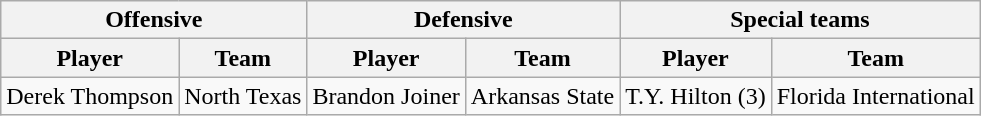<table class="wikitable">
<tr>
<th colspan="2">Offensive</th>
<th colspan="2">Defensive</th>
<th colspan="2">Special teams</th>
</tr>
<tr>
<th>Player</th>
<th>Team</th>
<th>Player</th>
<th>Team</th>
<th>Player</th>
<th>Team</th>
</tr>
<tr>
<td>Derek Thompson</td>
<td>North Texas</td>
<td>Brandon Joiner</td>
<td>Arkansas State</td>
<td>T.Y. Hilton (3)</td>
<td>Florida International</td>
</tr>
</table>
